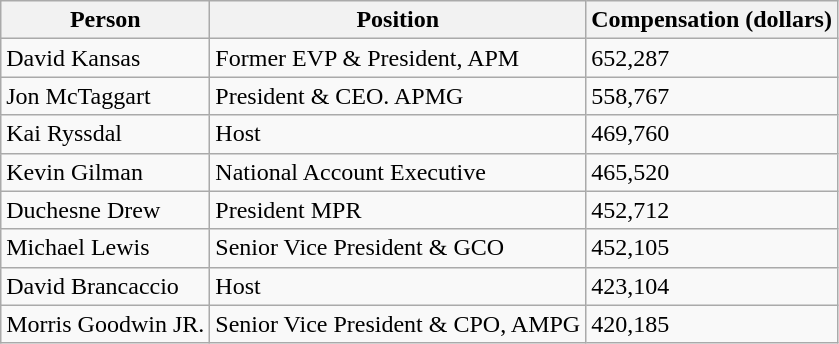<table class="wikitable">
<tr>
<th>Person</th>
<th>Position</th>
<th>Compensation (dollars)</th>
</tr>
<tr>
<td>David Kansas</td>
<td>Former EVP & President, APM</td>
<td>652,287</td>
</tr>
<tr>
<td>Jon McTaggart</td>
<td>President & CEO. APMG</td>
<td>558,767</td>
</tr>
<tr>
<td>Kai Ryssdal</td>
<td>Host</td>
<td>469,760</td>
</tr>
<tr>
<td>Kevin Gilman</td>
<td>National Account Executive</td>
<td>465,520</td>
</tr>
<tr>
<td>Duchesne Drew</td>
<td>President MPR</td>
<td>452,712</td>
</tr>
<tr>
<td>Michael Lewis</td>
<td>Senior Vice President & GCO</td>
<td>452,105</td>
</tr>
<tr>
<td>David Brancaccio</td>
<td>Host</td>
<td>423,104</td>
</tr>
<tr>
<td>Morris Goodwin JR.</td>
<td>Senior Vice President & CPO, AMPG</td>
<td>420,185</td>
</tr>
</table>
